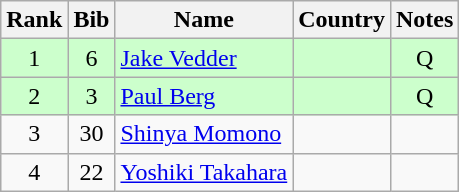<table class="wikitable" style="text-align:center;">
<tr>
<th>Rank</th>
<th>Bib</th>
<th>Name</th>
<th>Country</th>
<th>Notes</th>
</tr>
<tr bgcolor=ccffcc>
<td>1</td>
<td>6</td>
<td align=left><a href='#'>Jake Vedder</a></td>
<td align=left></td>
<td>Q</td>
</tr>
<tr bgcolor=ccffcc>
<td>2</td>
<td>3</td>
<td align=left><a href='#'>Paul Berg</a></td>
<td align=left></td>
<td>Q</td>
</tr>
<tr>
<td>3</td>
<td>30</td>
<td align=left><a href='#'>Shinya Momono</a></td>
<td align=left></td>
<td></td>
</tr>
<tr>
<td>4</td>
<td>22</td>
<td align=left><a href='#'>Yoshiki Takahara</a></td>
<td align=left></td>
<td></td>
</tr>
</table>
